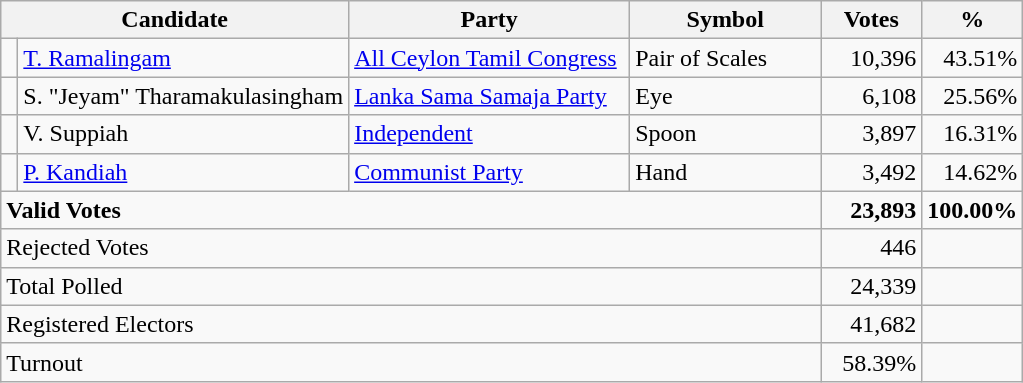<table class="wikitable" border="1" style="text-align:right;">
<tr>
<th align=left colspan=2 width="180">Candidate</th>
<th align=left width="180">Party</th>
<th align=left width="120">Symbol</th>
<th align=left width="60">Votes</th>
<th align=left width="60">%</th>
</tr>
<tr>
<td bgcolor=> </td>
<td align=left><a href='#'>T. Ramalingam</a></td>
<td align=left><a href='#'>All Ceylon Tamil Congress</a></td>
<td align=left>Pair of Scales</td>
<td>10,396</td>
<td>43.51%</td>
</tr>
<tr>
<td bgcolor=> </td>
<td align=left>S. "Jeyam" Tharamakulasingham</td>
<td align=left><a href='#'>Lanka Sama Samaja Party</a></td>
<td align=left>Eye</td>
<td>6,108</td>
<td>25.56%</td>
</tr>
<tr>
<td></td>
<td align=left>V. Suppiah</td>
<td align=left><a href='#'>Independent</a></td>
<td align=left>Spoon</td>
<td>3,897</td>
<td>16.31%</td>
</tr>
<tr>
<td bgcolor=> </td>
<td align=left><a href='#'>P. Kandiah</a></td>
<td align=left><a href='#'>Communist Party</a></td>
<td align=left>Hand</td>
<td>3,492</td>
<td>14.62%</td>
</tr>
<tr>
<td align=left colspan=4><strong>Valid Votes</strong></td>
<td><strong>23,893</strong></td>
<td><strong>100.00%</strong></td>
</tr>
<tr>
<td align=left colspan=4>Rejected Votes</td>
<td>446</td>
<td></td>
</tr>
<tr>
<td align=left colspan=4>Total Polled</td>
<td>24,339</td>
<td></td>
</tr>
<tr>
<td align=left colspan=4>Registered Electors</td>
<td>41,682</td>
<td></td>
</tr>
<tr>
<td align=left colspan=4>Turnout</td>
<td>58.39%</td>
</tr>
</table>
